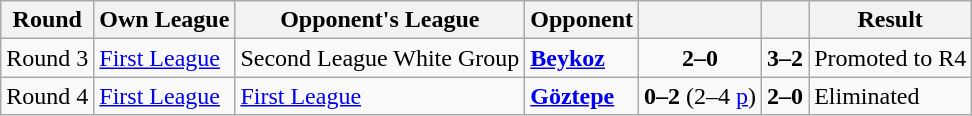<table class="wikitable" style="text-align: left;">
<tr>
<th>Round</th>
<th>Own League</th>
<th>Opponent's League</th>
<th>Opponent</th>
<th></th>
<th></th>
<th>Result</th>
</tr>
<tr>
<td>Round 3</td>
<td><a href='#'>First League</a></td>
<td>Second League White Group</td>
<td> <strong><a href='#'>Beykoz</a></strong></td>
<td style="text-align:center;"><strong>2–0</strong></td>
<td style="text-align:center;"><strong>3–2</strong></td>
<td>Promoted to R4</td>
</tr>
<tr>
<td>Round 4</td>
<td><a href='#'>First League</a></td>
<td><a href='#'>First League</a></td>
<td> <strong><a href='#'>Göztepe</a></strong></td>
<td style="text-align:center;"><strong>0–2</strong> (2–4 <a href='#'>p</a>)</td>
<td style="text-align:center;"><strong>2–0</strong></td>
<td>Eliminated</td>
</tr>
</table>
